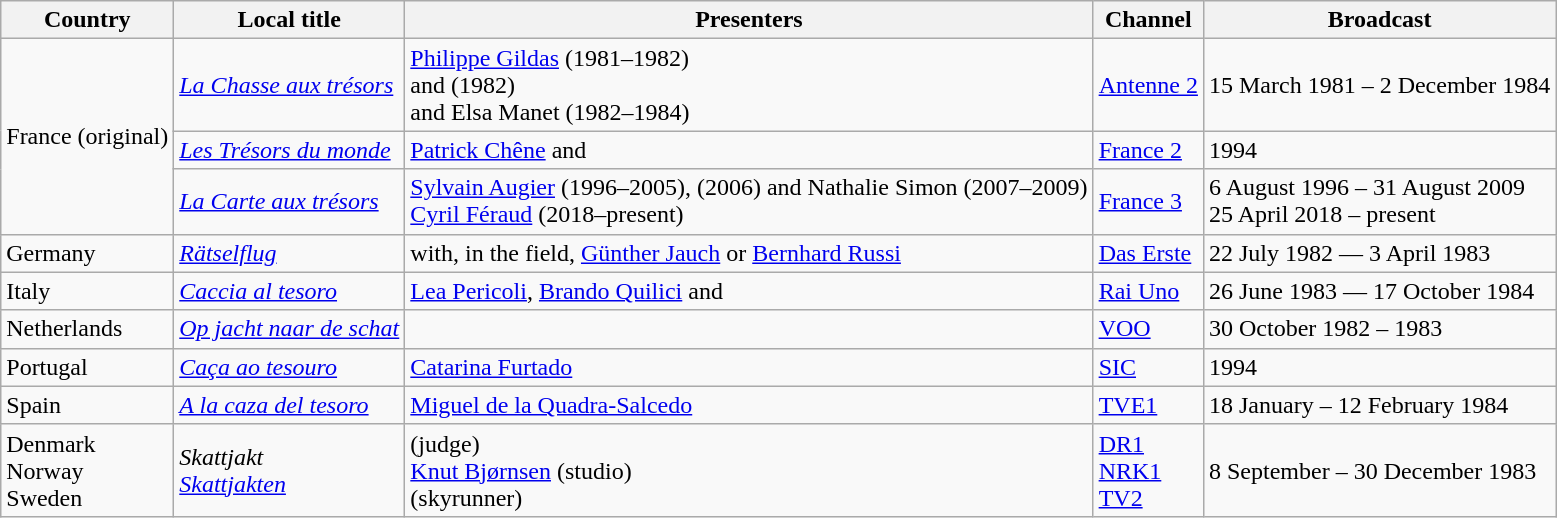<table class="wikitable" style="text-align:left;">
<tr>
<th>Country</th>
<th>Local title</th>
<th>Presenters</th>
<th>Channel</th>
<th>Broadcast</th>
</tr>
<tr>
<td rowspan="3">France (original)</td>
<td><em><a href='#'>La Chasse aux trésors</a></em></td>
<td><a href='#'>Philippe Gildas</a> (1981–1982)<br> and  (1982)<br> and Elsa Manet (1982–1984)</td>
<td><a href='#'>Antenne 2</a></td>
<td>15 March 1981 – 2 December 1984</td>
</tr>
<tr>
<td><em><a href='#'>Les Trésors du monde</a></em></td>
<td><a href='#'>Patrick Chêne</a> and </td>
<td><a href='#'>France 2</a></td>
<td>1994</td>
</tr>
<tr>
<td><em><a href='#'>La Carte aux trésors</a></em></td>
<td><a href='#'>Sylvain Augier</a> (1996–2005),  (2006) and Nathalie Simon (2007–2009)<br><a href='#'>Cyril Féraud</a> (2018–present)</td>
<td><a href='#'>France 3</a></td>
<td>6 August 1996 – 31 August 2009<br>25 April 2018 – present</td>
</tr>
<tr>
<td>Germany</td>
<td><em><a href='#'>Rätselflug</a></em></td>
<td> with, in the field, <a href='#'>Günther Jauch</a> or <a href='#'>Bernhard Russi</a></td>
<td><a href='#'>Das Erste</a></td>
<td>22 July 1982 — 3 April 1983</td>
</tr>
<tr>
<td>Italy</td>
<td><em><a href='#'>Caccia al tesoro</a></em></td>
<td><a href='#'>Lea Pericoli</a>, <a href='#'>Brando Quilici</a> and </td>
<td><a href='#'>Rai Uno</a></td>
<td>26 June 1983 — 17 October 1984</td>
</tr>
<tr>
<td>Netherlands</td>
<td><em><a href='#'>Op jacht naar de schat</a></em></td>
<td></td>
<td><a href='#'>VOO</a></td>
<td>30 October 1982 – 1983</td>
</tr>
<tr>
<td>Portugal</td>
<td><em><a href='#'>Caça ao tesouro</a></em></td>
<td><a href='#'>Catarina Furtado</a></td>
<td><a href='#'>SIC</a></td>
<td>1994</td>
</tr>
<tr>
<td>Spain</td>
<td><em><a href='#'>A la caza del tesoro</a></em></td>
<td><a href='#'>Miguel de la Quadra-Salcedo</a></td>
<td><a href='#'>TVE1</a></td>
<td>18 January – 12 February 1984</td>
</tr>
<tr>
<td>Denmark<br>Norway<br>Sweden</td>
<td><em>Skattjakt</em><br><em><a href='#'>Skattjakten</a></em></td>
<td> (judge)<br><a href='#'>Knut Bjørnsen</a> (studio)<br> (skyrunner)</td>
<td><a href='#'>DR1</a><br><a href='#'>NRK1</a><br><a href='#'>TV2</a></td>
<td>8 September –	30 December 1983</td>
</tr>
</table>
